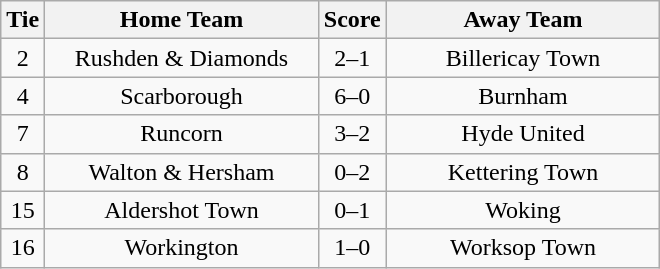<table class="wikitable" style="text-align:center;">
<tr>
<th width=20>Tie</th>
<th width=175>Home Team</th>
<th width=20>Score</th>
<th width=175>Away Team</th>
</tr>
<tr>
<td>2</td>
<td>Rushden & Diamonds</td>
<td>2–1</td>
<td>Billericay Town</td>
</tr>
<tr>
<td>4</td>
<td>Scarborough</td>
<td>6–0</td>
<td>Burnham</td>
</tr>
<tr>
<td>7</td>
<td>Runcorn</td>
<td>3–2</td>
<td>Hyde United</td>
</tr>
<tr>
<td>8</td>
<td>Walton & Hersham</td>
<td>0–2</td>
<td>Kettering Town</td>
</tr>
<tr>
<td>15</td>
<td>Aldershot Town</td>
<td>0–1</td>
<td>Woking</td>
</tr>
<tr>
<td>16</td>
<td>Workington</td>
<td>1–0</td>
<td>Worksop Town</td>
</tr>
</table>
